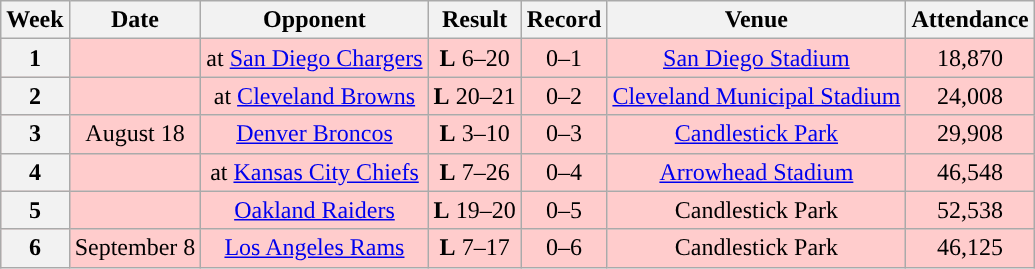<table class="wikitable" style="text-align:center">
<tr>
<th>Week</th>
<th>Date</th>
<th>Opponent</th>
<th>Result</th>
<th>Record</th>
<th>Venue</th>
<th>Attendance</th>
</tr>
<tr style="background:#fcc">
<th>1</th>
<td></td>
<td>at <a href='#'>San Diego Chargers</a></td>
<td><strong>L</strong> 6–20</td>
<td>0–1</td>
<td><a href='#'>San Diego Stadium</a></td>
<td>18,870</td>
</tr>
<tr style="background:#fcc">
<th>2</th>
<td></td>
<td>at <a href='#'>Cleveland Browns</a></td>
<td><strong>L</strong> 20–21</td>
<td>0–2</td>
<td><a href='#'>Cleveland Municipal Stadium</a></td>
<td>24,008</td>
</tr>
<tr style="background:#fcc">
<th>3</th>
<td>August 18</td>
<td><a href='#'>Denver Broncos</a></td>
<td><strong>L</strong> 3–10</td>
<td>0–3</td>
<td><a href='#'>Candlestick Park</a></td>
<td>29,908</td>
</tr>
<tr style="background:#fcc">
<th>4</th>
<td></td>
<td>at <a href='#'>Kansas City Chiefs</a></td>
<td><strong>L</strong> 7–26</td>
<td>0–4</td>
<td><a href='#'>Arrowhead Stadium</a></td>
<td>46,548</td>
</tr>
<tr style="background:#fcc">
<th>5</th>
<td></td>
<td><a href='#'>Oakland Raiders</a></td>
<td><strong>L</strong> 19–20</td>
<td>0–5</td>
<td>Candlestick Park</td>
<td>52,538</td>
</tr>
<tr style="background:#fcc">
<th>6</th>
<td>September 8</td>
<td><a href='#'>Los Angeles Rams</a></td>
<td><strong>L</strong> 7–17</td>
<td>0–6</td>
<td>Candlestick Park</td>
<td>46,125</td>
</tr>
</table>
